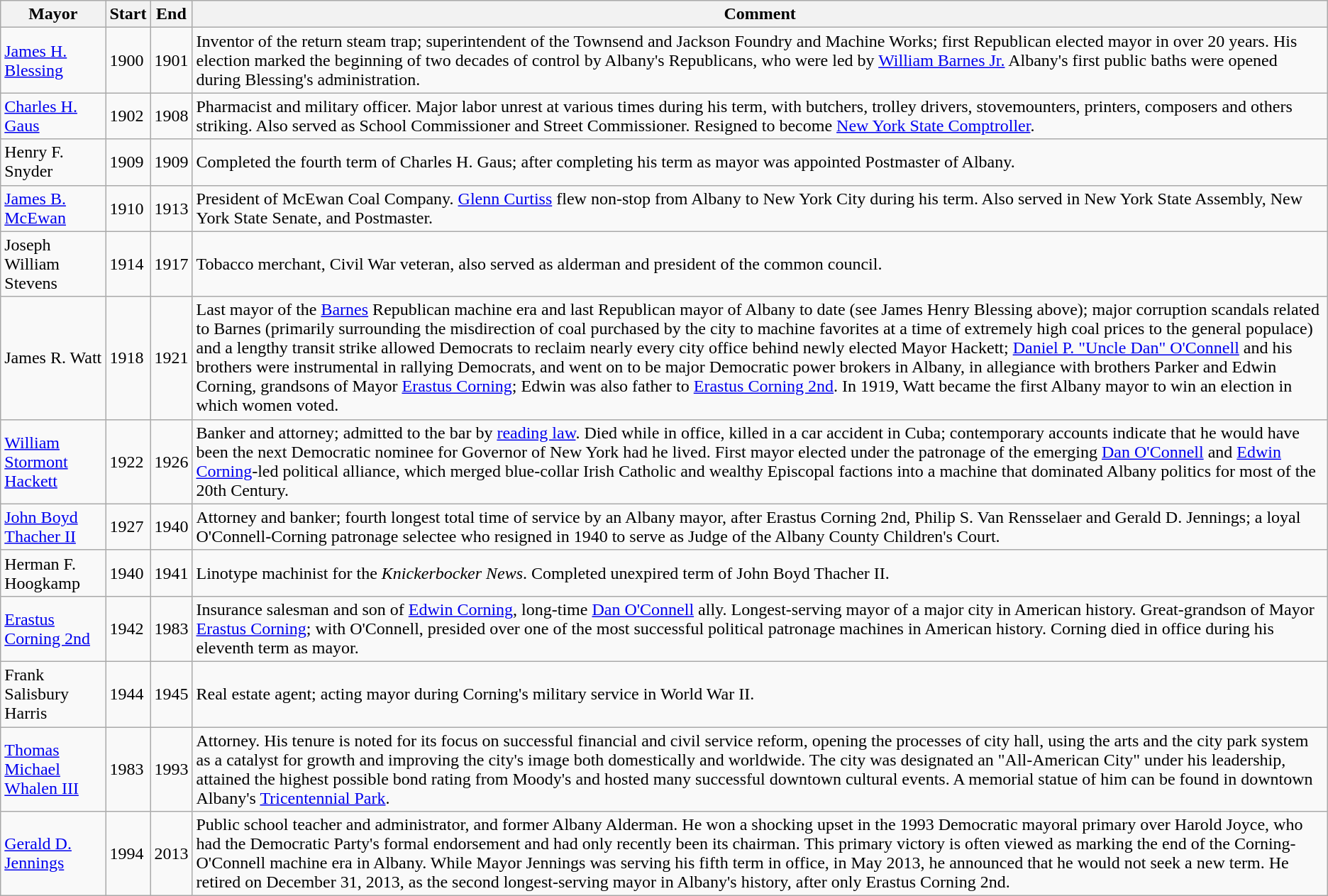<table class="wikitable">
<tr>
<th>Mayor</th>
<th>Start</th>
<th>End</th>
<th>Comment</th>
</tr>
<tr>
<td><a href='#'>James H. Blessing</a></td>
<td>1900</td>
<td>1901</td>
<td>Inventor of the return steam trap; superintendent of the Townsend and Jackson Foundry and Machine Works; first Republican elected mayor in over 20 years. His election marked the beginning of two decades of control by Albany's Republicans, who were led by <a href='#'>William Barnes Jr.</a> Albany's first public baths were opened during Blessing's administration.</td>
</tr>
<tr>
<td><a href='#'>Charles H. Gaus</a></td>
<td>1902</td>
<td>1908</td>
<td>Pharmacist and military officer. Major labor unrest at various times during his term, with butchers, trolley drivers, stovemounters, printers, composers and others striking. Also served as School Commissioner and Street Commissioner. Resigned to become <a href='#'>New York State Comptroller</a>.</td>
</tr>
<tr>
<td>Henry F. Snyder</td>
<td>1909</td>
<td>1909</td>
<td>Completed the fourth term of Charles H. Gaus; after completing his term as mayor was appointed Postmaster of Albany.</td>
</tr>
<tr>
<td><a href='#'>James B. McEwan</a></td>
<td>1910</td>
<td>1913</td>
<td>President of McEwan Coal Company. <a href='#'>Glenn Curtiss</a> flew non-stop from Albany to New York City during his term. Also served in New York State Assembly, New York State Senate, and Postmaster.</td>
</tr>
<tr>
<td>Joseph William Stevens</td>
<td>1914</td>
<td>1917</td>
<td>Tobacco merchant, Civil War veteran, also served as alderman and president of the common council.</td>
</tr>
<tr>
<td>James R. Watt</td>
<td>1918</td>
<td>1921</td>
<td>Last mayor of the <a href='#'>Barnes</a> Republican machine era and last Republican mayor of Albany to date (see James Henry Blessing above); major corruption scandals related to Barnes (primarily surrounding the misdirection of coal purchased by the city to machine favorites at a time of extremely high coal prices to the general populace) and a lengthy transit strike allowed Democrats to reclaim nearly every city office behind newly elected Mayor Hackett; <a href='#'>Daniel P. "Uncle Dan" O'Connell</a> and his brothers were instrumental in rallying Democrats, and went on to be major Democratic power brokers in Albany, in allegiance with brothers Parker and Edwin Corning, grandsons of Mayor <a href='#'>Erastus Corning</a>; Edwin was also father to <a href='#'>Erastus Corning 2nd</a>. In 1919, Watt became the first Albany mayor to win an election in which women voted.</td>
</tr>
<tr>
<td><a href='#'>William Stormont Hackett</a></td>
<td>1922</td>
<td>1926</td>
<td>Banker and attorney; admitted to the bar by <a href='#'>reading law</a>. Died while in office, killed in a car accident in Cuba; contemporary accounts indicate that he would have been the next Democratic nominee for Governor of New York had he lived. First mayor elected under the patronage of the emerging  <a href='#'>Dan O'Connell</a> and <a href='#'>Edwin Corning</a>-led political alliance, which merged blue-collar Irish Catholic and wealthy Episcopal factions into a machine that dominated Albany politics for most of the 20th Century.</td>
</tr>
<tr>
<td><a href='#'>John Boyd Thacher II</a></td>
<td>1927</td>
<td>1940</td>
<td>Attorney and banker; fourth longest total time of service by an Albany mayor, after Erastus Corning 2nd, Philip S. Van Rensselaer and Gerald D. Jennings; a loyal O'Connell-Corning patronage selectee who resigned in 1940 to serve as Judge of the Albany County Children's Court.</td>
</tr>
<tr>
<td>Herman F. Hoogkamp</td>
<td>1940</td>
<td>1941</td>
<td>Linotype machinist for the <em>Knickerbocker News</em>. Completed unexpired term of John Boyd Thacher II.</td>
</tr>
<tr>
<td><a href='#'>Erastus Corning 2nd</a></td>
<td>1942</td>
<td>1983</td>
<td>Insurance salesman and son of <a href='#'>Edwin Corning</a>, long-time <a href='#'>Dan O'Connell</a> ally. Longest-serving mayor of a major city in American history. Great-grandson of Mayor <a href='#'>Erastus Corning</a>; with O'Connell, presided over one of the most successful political patronage machines in American history. Corning died in office during his eleventh term as mayor.</td>
</tr>
<tr>
<td>Frank Salisbury Harris</td>
<td>1944</td>
<td>1945</td>
<td>Real estate agent; acting mayor during Corning's military service in World War II.</td>
</tr>
<tr>
<td><a href='#'>Thomas Michael Whalen III</a></td>
<td>1983</td>
<td>1993</td>
<td>Attorney. His tenure is noted for its focus on successful financial and civil service reform, opening the processes of city hall, using the arts and the city park system as a catalyst for growth and improving the city's image both domestically and worldwide.  The city was designated an "All-American City" under his leadership, attained the highest possible bond rating from Moody's and hosted many successful downtown cultural events. A memorial statue of him can be found in downtown Albany's <a href='#'>Tricentennial Park</a>.</td>
</tr>
<tr>
<td><a href='#'>Gerald D. Jennings</a></td>
<td>1994</td>
<td>2013</td>
<td>Public school teacher and administrator, and former Albany Alderman. He won a shocking upset in the 1993 Democratic mayoral primary over Harold Joyce, who had the Democratic Party's formal endorsement and had only recently been its chairman. This primary victory is often viewed as marking the end of the Corning-O'Connell machine era in Albany.  While Mayor Jennings was serving his fifth term in office, in May 2013, he announced that he would not seek a new term. He retired on December 31, 2013, as the second longest-serving mayor in Albany's history, after only Erastus Corning 2nd.</td>
</tr>
</table>
